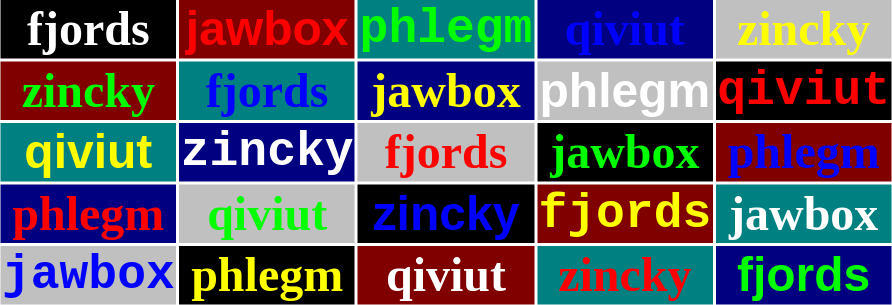<table style="margin: 1em auto 1em auto; font-size:200%; width:300px">
<tr>
<td style="background:black; color:white; font-family:georgia, times, noto serif, serif; font-weight:bold" align=center>fjords</td>
<td style="background:maroon; color:red; font-family:verdana, helvetica, noto sans, sans-serif; font-weight:bold" align=center>jawbox</td>
<td style="background:teal; color:lime; font-family:courier new, courier, monospace; font-weight:bold" align=center>phlegm</td>
<td style="background:navy; color:blue; font-family:comic sans ms, cursive; font-weight:bold" align=center>qiviut</td>
<td style="background:silver; color:yellow; font-family:impact, charcoal, noto sans mono, inconsolata,  fantasy; font-weight:bold" align=center>zincky</td>
</tr>
<tr>
<td style="background:maroon; color:lime; font-family:comic sans ms, cursive; font-weight:bold" align=center>zincky</td>
<td style="background:teal; color:blue; font-family:impact, charcoal, noto sans mono, inconsolata,  fantasy; font-weight:bold" align=center>fjords</td>
<td style="background:navy; color:yellow; font-family:georgia, times, noto serif, serif; font-weight:bold" align=center>jawbox</td>
<td style="background:silver; color:white; font-family:verdana, helvetica, noto sans, sans-serif; font-weight:bold" align=center>phlegm</td>
<td style="background:black; color:red; font-family:courier new, courier, monospace; font-weight:bold" align=center>qiviut</td>
</tr>
<tr>
<td style="background:teal; color:yellow; font-family:verdana, helvetica, noto sans, sans-serif; font-weight:bold" align=center>qiviut</td>
<td style="background:navy; color:white; font-family:courier new, courier, monospace; font-weight:bold" align=center>zincky</td>
<td style="background:silver; color:red; font-family:comic sans ms, cursive; font-weight:bold" align=center>fjords</td>
<td style="background:black; color:lime; font-family:impact, charcoal, noto sans mono, inconsolata,  fantasy; font-weight:bold" align=center>jawbox</td>
<td style="background:maroon; color:blue; font-family:georgia, times, noto serif, serif; font-weight:bold" align=center>phlegm</td>
</tr>
<tr>
<td style="background:navy; color:red; font-family:impact, charcoal, noto sans mono, inconsolata,  fantasy; font-weight:bold" align=center>phlegm</td>
<td style="background:silver; color:lime; font-family:georgia, times, noto serif, serif; font-weight:bold" align=center>qiviut</td>
<td style="background:black; color:blue; font-family:verdana, helvetica, noto sans, sans-serif; font-weight:bold" align=center>zincky</td>
<td style="background:maroon; color:yellow; font-family:courier new, courier, monospace; font-weight:bold" align=center>fjords</td>
<td style="background:teal; color:white; font-family:comic sans ms, cursive; font-weight:bold" align=center>jawbox</td>
</tr>
<tr>
<td style="background:silver; color:blue; font-family:courier new, courier, monospace; font-weight:bold" align=center>jawbox</td>
<td style="background:black; color:yellow; font-family:comic sans ms, cursive; font-weight:bold" align=center>phlegm</td>
<td style="background:maroon; color:white; font-family:impact, charcoal, noto sans mono, inconsolata,  fantasy; font-weight:bold" align=center>qiviut</td>
<td style="background:teal; color:red; font-family:georgia, times, noto serif, serif; font-weight:bold" align=center>zincky</td>
<td style="background:navy; color:lime; font-family:verdana, helvetica, noto sans, sans-serif; font-weight:bold" align=center>fjords</td>
</tr>
</table>
